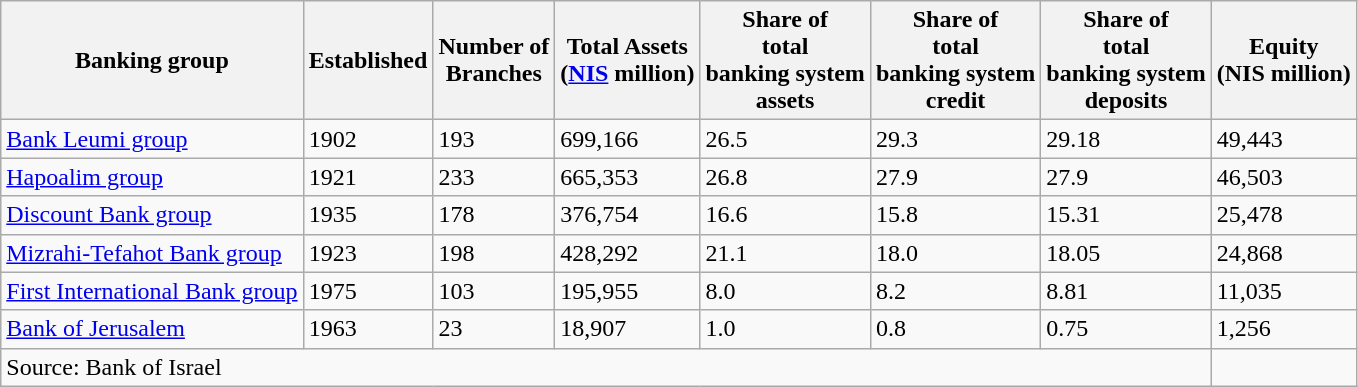<table class="wikitable">
<tr>
<th>Banking group</th>
<th>Established</th>
<th>Number of<br>Branches</th>
<th>Total Assets<br>(<a href='#'>NIS</a> million)</th>
<th>Share of<br>total<br>banking system<br>assets</th>
<th>Share of<br>total<br>banking system<br>credit</th>
<th>Share of<br>total<br>banking system<br>deposits</th>
<th>Equity<br>(NIS million)</th>
</tr>
<tr>
<td><a href='#'>Bank Leumi group</a></td>
<td>1902</td>
<td>193</td>
<td>699,166</td>
<td>26.5</td>
<td>29.3</td>
<td>29.18</td>
<td>49,443</td>
</tr>
<tr>
<td><a href='#'>Hapoalim group</a></td>
<td>1921</td>
<td>233</td>
<td>665,353</td>
<td>26.8</td>
<td>27.9</td>
<td>27.9</td>
<td>46,503</td>
</tr>
<tr>
<td><a href='#'>Discount Bank group</a></td>
<td>1935</td>
<td>178</td>
<td>376,754</td>
<td>16.6</td>
<td>15.8</td>
<td>15.31</td>
<td>25,478</td>
</tr>
<tr>
<td><a href='#'>Mizrahi-Tefahot Bank group</a></td>
<td>1923</td>
<td>198</td>
<td>428,292</td>
<td>21.1</td>
<td>18.0</td>
<td>18.05</td>
<td>24,868</td>
</tr>
<tr>
<td><a href='#'>First International Bank group</a></td>
<td>1975</td>
<td>103</td>
<td>195,955</td>
<td>8.0</td>
<td>8.2</td>
<td>8.81</td>
<td>11,035</td>
</tr>
<tr>
<td><a href='#'>Bank of Jerusalem</a></td>
<td>1963</td>
<td>23</td>
<td>18,907</td>
<td>1.0</td>
<td>0.8</td>
<td>0.75</td>
<td>1,256</td>
</tr>
<tr>
<td colspan=7>Source:  Bank of Israel</td>
</tr>
</table>
